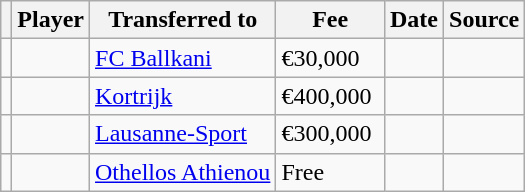<table class="wikitable plainrowheaders sortable">
<tr>
<th></th>
<th scope="col">Player</th>
<th>Transferred to</th>
<th style="width: 65px;">Fee</th>
<th scope="col">Date</th>
<th scope="col">Source</th>
</tr>
<tr>
<td align=center></td>
<td></td>
<td> <a href='#'>FC Ballkani</a></td>
<td>€30,000</td>
<td></td>
<td></td>
</tr>
<tr>
<td align=center></td>
<td></td>
<td> <a href='#'>Kortrijk</a></td>
<td>€400,000</td>
<td></td>
<td></td>
</tr>
<tr>
<td align=center></td>
<td></td>
<td> <a href='#'>Lausanne-Sport</a></td>
<td>€300,000</td>
<td></td>
<td></td>
</tr>
<tr>
<td align=center></td>
<td></td>
<td> <a href='#'>Othellos Athienou</a></td>
<td>Free</td>
<td></td>
<td></td>
</tr>
</table>
